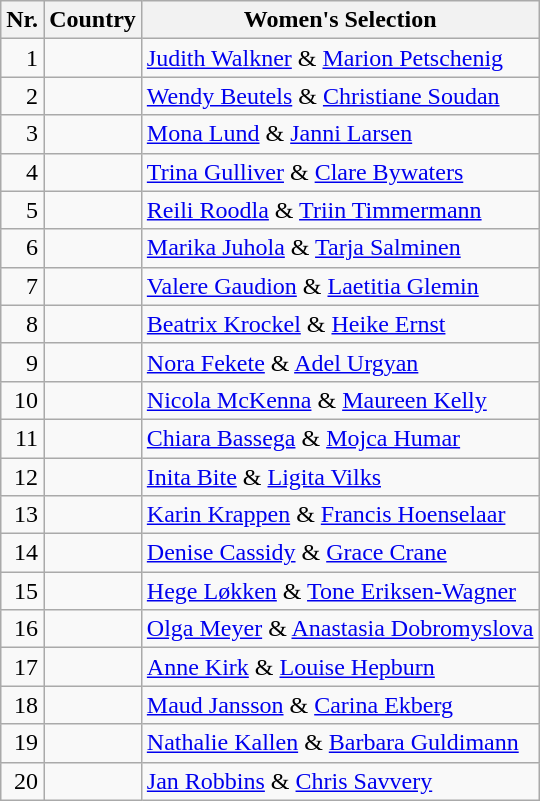<table class="wikitable">
<tr>
<th>Nr.</th>
<th>Country</th>
<th>Women's Selection</th>
</tr>
<tr>
<td align=right>1</td>
<td></td>
<td><a href='#'>Judith Walkner</a> & <a href='#'>Marion Petschenig</a></td>
</tr>
<tr>
<td align=right>2</td>
<td></td>
<td><a href='#'>Wendy Beutels</a> & <a href='#'>Christiane Soudan</a></td>
</tr>
<tr>
<td align=right>3</td>
<td></td>
<td><a href='#'>Mona Lund</a> & <a href='#'>Janni Larsen</a></td>
</tr>
<tr>
<td align=right>4</td>
<td></td>
<td><a href='#'>Trina Gulliver</a> & <a href='#'>Clare Bywaters</a></td>
</tr>
<tr>
<td align=right>5</td>
<td></td>
<td><a href='#'>Reili Roodla</a> & <a href='#'>Triin Timmermann</a></td>
</tr>
<tr>
<td align=right>6</td>
<td></td>
<td><a href='#'>Marika Juhola</a> & <a href='#'>Tarja Salminen</a></td>
</tr>
<tr>
<td align=right>7</td>
<td></td>
<td><a href='#'>Valere Gaudion</a> & <a href='#'>Laetitia Glemin</a></td>
</tr>
<tr>
<td align=right>8</td>
<td></td>
<td><a href='#'>Beatrix Krockel</a> & <a href='#'>Heike Ernst</a></td>
</tr>
<tr>
<td align=right>9</td>
<td></td>
<td><a href='#'>Nora Fekete</a> & <a href='#'>Adel Urgyan</a></td>
</tr>
<tr>
<td align=right>10</td>
<td></td>
<td><a href='#'>Nicola McKenna</a> & <a href='#'>Maureen Kelly</a></td>
</tr>
<tr>
<td align=right>11</td>
<td></td>
<td><a href='#'>Chiara Bassega</a> & <a href='#'>Mojca Humar</a></td>
</tr>
<tr>
<td align=right>12</td>
<td></td>
<td><a href='#'>Inita Bite</a> & <a href='#'>Ligita Vilks</a></td>
</tr>
<tr>
<td align=right>13</td>
<td></td>
<td><a href='#'>Karin Krappen</a> & <a href='#'>Francis Hoenselaar</a></td>
</tr>
<tr>
<td align=right>14</td>
<td></td>
<td><a href='#'>Denise Cassidy</a> & <a href='#'>Grace Crane</a></td>
</tr>
<tr>
<td align=right>15</td>
<td></td>
<td><a href='#'>Hege Løkken</a> & <a href='#'>Tone Eriksen-Wagner</a></td>
</tr>
<tr>
<td align=right>16</td>
<td></td>
<td><a href='#'>Olga Meyer</a> & <a href='#'>Anastasia Dobromyslova</a></td>
</tr>
<tr>
<td align=right>17</td>
<td></td>
<td><a href='#'>Anne Kirk</a> & <a href='#'>Louise Hepburn</a></td>
</tr>
<tr>
<td align=right>18</td>
<td></td>
<td><a href='#'>Maud Jansson</a> & <a href='#'>Carina Ekberg</a></td>
</tr>
<tr>
<td align=right>19</td>
<td></td>
<td><a href='#'>Nathalie Kallen</a> & <a href='#'>Barbara Guldimann</a></td>
</tr>
<tr>
<td align=right>20</td>
<td></td>
<td><a href='#'>Jan Robbins</a> & <a href='#'>Chris Savvery</a></td>
</tr>
</table>
